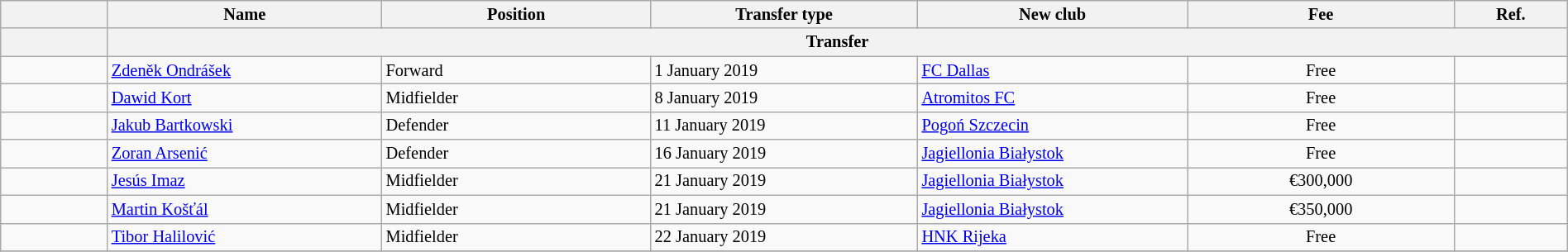<table class="wikitable" style="width:100%; font-size:85%;">
<tr>
<th width="2%"></th>
<th width="5%">Name</th>
<th width="5%">Position</th>
<th width="5%">Transfer type</th>
<th width="5%">New club</th>
<th width="5%">Fee</th>
<th width="2%">Ref.</th>
</tr>
<tr>
<th></th>
<th colspan="6" align="center">Transfer</th>
</tr>
<tr>
<td align=center></td>
<td align=left> <a href='#'>Zdeněk Ondrášek</a></td>
<td align=left>Forward</td>
<td align=left>1 January 2019</td>
<td align=left> <a href='#'>FC Dallas</a></td>
<td align=center>Free</td>
<td></td>
</tr>
<tr>
<td align=center></td>
<td align=left> <a href='#'>Dawid Kort</a></td>
<td align=left>Midfielder</td>
<td align=left>8 January 2019</td>
<td align=left> <a href='#'>Atromitos FC</a></td>
<td align=center>Free</td>
<td></td>
</tr>
<tr>
<td align=center></td>
<td align=left> <a href='#'>Jakub Bartkowski</a></td>
<td align=left>Defender</td>
<td align=left>11 January 2019</td>
<td align=left> <a href='#'>Pogoń Szczecin</a></td>
<td align=center>Free</td>
<td></td>
</tr>
<tr>
<td align=center></td>
<td align=left> <a href='#'>Zoran Arsenić</a></td>
<td align=left>Defender</td>
<td align=left>16 January 2019</td>
<td align=left> <a href='#'>Jagiellonia Białystok</a></td>
<td align=center>Free</td>
<td></td>
</tr>
<tr>
<td align=center></td>
<td align=left> <a href='#'>Jesús Imaz</a></td>
<td align=left>Midfielder</td>
<td align=left>21 January 2019</td>
<td align=left> <a href='#'>Jagiellonia Białystok</a></td>
<td align=center>€300,000</td>
<td></td>
</tr>
<tr>
<td align=center></td>
<td align=left> <a href='#'>Martin Košťál</a></td>
<td align=left>Midfielder</td>
<td align=left>21 January 2019</td>
<td align=left> <a href='#'>Jagiellonia Białystok</a></td>
<td align=center>€350,000</td>
<td></td>
</tr>
<tr>
<td align=center></td>
<td align=left> <a href='#'>Tibor Halilović</a></td>
<td align=left>Midfielder</td>
<td align=left>22 January 2019</td>
<td align=left> <a href='#'>HNK Rijeka</a></td>
<td align=center>Free</td>
<td></td>
</tr>
<tr>
</tr>
</table>
